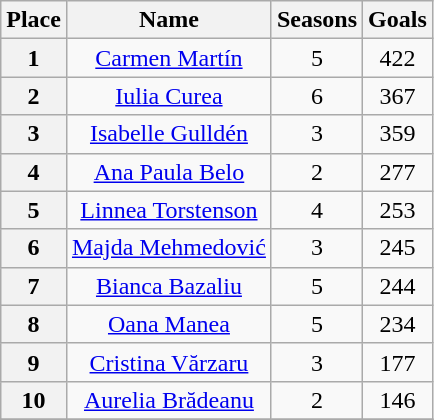<table class="wikitable" style="text-align: center;">
<tr>
<th>Place</th>
<th class="unsortable">Name</th>
<th>Seasons</th>
<th>Goals</th>
</tr>
<tr>
<th rowspan="1">1</th>
<td> <a href='#'>Carmen Martín</a></td>
<td>5</td>
<td>422</td>
</tr>
<tr>
<th rowspan="1">2</th>
<td> <a href='#'>Iulia Curea</a></td>
<td>6</td>
<td>367</td>
</tr>
<tr>
<th rowspan="1">3</th>
<td style="text-align: center;"> <a href='#'>Isabelle Gulldén</a></td>
<td>3</td>
<td>359</td>
</tr>
<tr>
<th rowspan="1">4</th>
<td style="text-align: center;"> <a href='#'>Ana Paula Belo</a></td>
<td>2</td>
<td>277</td>
</tr>
<tr>
<th rowspan="1">5</th>
<td> <a href='#'>Linnea Torstenson</a></td>
<td>4</td>
<td>253</td>
</tr>
<tr>
<th rowspan="1">6</th>
<td style="text-align: center;"> <a href='#'>Majda Mehmedović</a></td>
<td>3</td>
<td>245</td>
</tr>
<tr>
<th rowspan="1">7</th>
<td style="text-align: center; "> <a href='#'>Bianca Bazaliu</a></td>
<td>5</td>
<td>244</td>
</tr>
<tr>
<th rowspan="1">8</th>
<td style="text-align: center;"> <a href='#'>Oana Manea</a></td>
<td>5</td>
<td>234</td>
</tr>
<tr>
<th rowspan="1">9</th>
<td style="text-align: center;"> <a href='#'>Cristina Vărzaru</a></td>
<td>3</td>
<td>177</td>
</tr>
<tr>
<th rowspan="1">10</th>
<td style="text-align: center;"> <a href='#'>Aurelia Brădeanu</a></td>
<td>2</td>
<td>146</td>
</tr>
<tr>
</tr>
</table>
